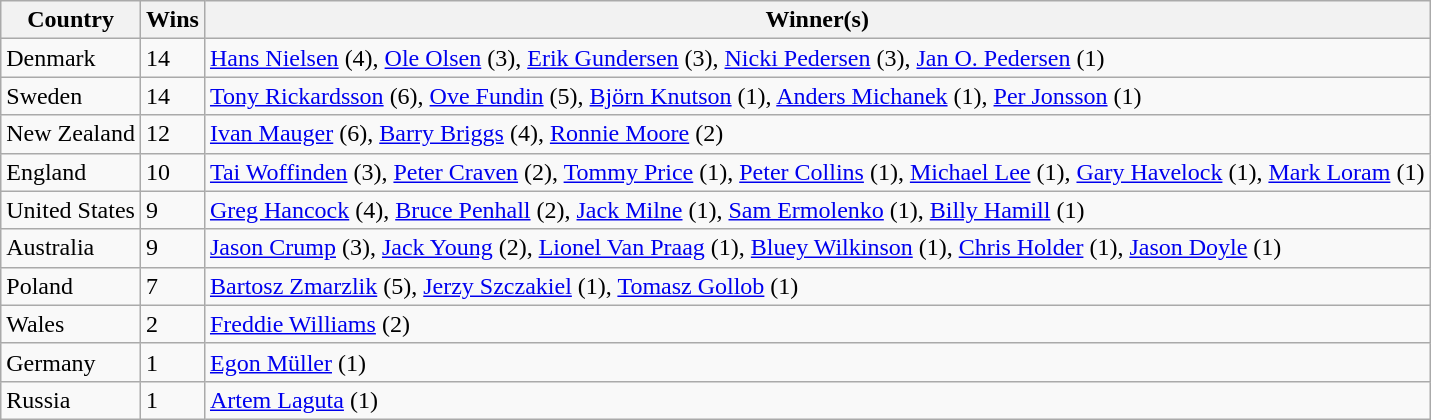<table class="wikitable sortable">
<tr>
<th>Country</th>
<th>Wins</th>
<th class="unsortable">Winner(s)</th>
</tr>
<tr>
<td> Denmark</td>
<td>14</td>
<td><a href='#'>Hans Nielsen</a> (4),  <a href='#'>Ole Olsen</a> (3), <a href='#'>Erik Gundersen</a> (3), <a href='#'>Nicki Pedersen</a> (3), <a href='#'>Jan O. Pedersen</a> (1)</td>
</tr>
<tr>
<td> Sweden</td>
<td>14</td>
<td><a href='#'>Tony Rickardsson</a> (6), <a href='#'>Ove Fundin</a> (5), <a href='#'>Björn Knutson</a> (1), <a href='#'>Anders Michanek</a> (1), <a href='#'>Per Jonsson</a> (1)</td>
</tr>
<tr>
<td> New Zealand</td>
<td>12</td>
<td><a href='#'>Ivan Mauger</a> (6), <a href='#'>Barry Briggs</a> (4), <a href='#'>Ronnie Moore</a> (2)</td>
</tr>
<tr>
<td> England</td>
<td>10</td>
<td><a href='#'>Tai Woffinden</a> (3), <a href='#'>Peter Craven</a> (2), <a href='#'>Tommy Price</a> (1), <a href='#'>Peter Collins</a> (1), <a href='#'>Michael Lee</a> (1), <a href='#'>Gary Havelock</a> (1), <a href='#'>Mark Loram</a> (1)</td>
</tr>
<tr>
<td> United States</td>
<td>9</td>
<td><a href='#'>Greg Hancock</a> (4), <a href='#'>Bruce Penhall</a> (2), <a href='#'>Jack Milne</a> (1), <a href='#'>Sam Ermolenko</a> (1), <a href='#'>Billy Hamill</a> (1)</td>
</tr>
<tr>
<td> Australia</td>
<td>9</td>
<td><a href='#'>Jason Crump</a> (3), <a href='#'>Jack Young</a> (2), <a href='#'>Lionel Van Praag</a> (1), <a href='#'>Bluey Wilkinson</a> (1),  <a href='#'>Chris Holder</a> (1), <a href='#'>Jason Doyle</a> (1)</td>
</tr>
<tr>
<td> Poland</td>
<td>7</td>
<td><a href='#'>Bartosz Zmarzlik</a> (5), <a href='#'>Jerzy Szczakiel</a> (1), <a href='#'>Tomasz Gollob</a> (1)</td>
</tr>
<tr>
<td> Wales</td>
<td>2</td>
<td><a href='#'>Freddie Williams</a> (2)</td>
</tr>
<tr>
<td> Germany</td>
<td>1</td>
<td><a href='#'>Egon Müller</a> (1)</td>
</tr>
<tr>
<td> Russia</td>
<td>1</td>
<td><a href='#'>Artem Laguta</a> (1)</td>
</tr>
</table>
